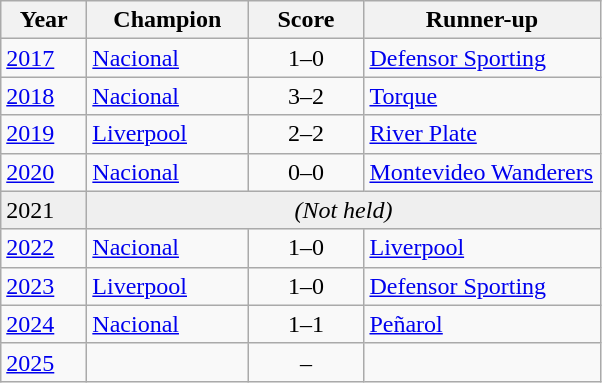<table class="wikitable sortable">
<tr>
<th width=50px>Year</th>
<th width=100px>Champion</th>
<th width=70px>Score</th>
<th width=150px>Runner-up</th>
</tr>
<tr>
<td><a href='#'>2017</a></td>
<td><a href='#'>Nacional</a></td>
<td align=center>1–0</td>
<td><a href='#'>Defensor Sporting</a></td>
</tr>
<tr>
<td><a href='#'>2018</a></td>
<td><a href='#'>Nacional</a></td>
<td align=center>3–2</td>
<td><a href='#'>Torque</a></td>
</tr>
<tr>
<td><a href='#'>2019</a></td>
<td><a href='#'>Liverpool</a></td>
<td align=center>2–2 </td>
<td><a href='#'>River Plate</a></td>
</tr>
<tr>
<td><a href='#'>2020</a></td>
<td><a href='#'>Nacional</a></td>
<td align=center>0–0 </td>
<td><a href='#'>Montevideo Wanderers</a></td>
</tr>
<tr bgcolor=#efefef>
<td>2021</td>
<td colspan=3 align=center><em>(Not held)</em></td>
</tr>
<tr>
<td><a href='#'>2022</a></td>
<td><a href='#'>Nacional</a></td>
<td align=center>1–0</td>
<td><a href='#'>Liverpool</a></td>
</tr>
<tr>
<td><a href='#'>2023</a></td>
<td><a href='#'>Liverpool</a></td>
<td align=center>1–0</td>
<td><a href='#'>Defensor Sporting</a></td>
</tr>
<tr>
<td><a href='#'>2024</a></td>
<td><a href='#'>Nacional</a></td>
<td align=center>1–1 </td>
<td><a href='#'>Peñarol</a></td>
</tr>
<tr>
<td><a href='#'>2025</a></td>
<td></td>
<td align=center>–</td>
<td></td>
</tr>
</table>
